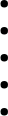<table>
<tr valign="top">
<td rowspan="3"></td>
<td><br><ul><li></li><li></li><li></li><li></li><li></li></ul></td>
</tr>
</table>
